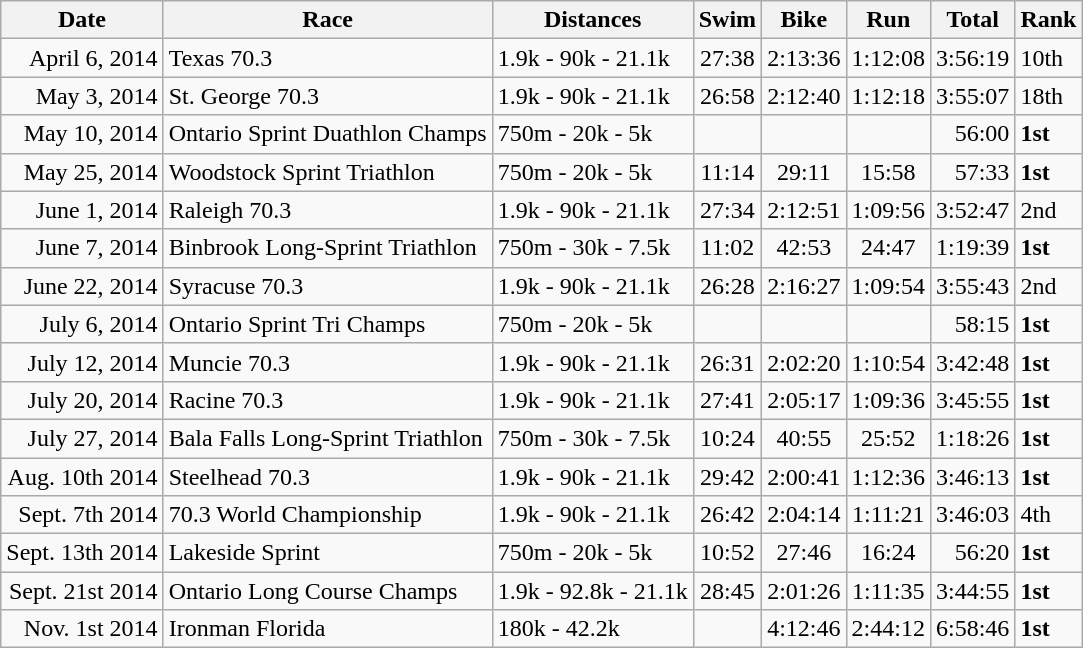<table class="wikitable sortable">
<tr>
<th>Date</th>
<th>Race</th>
<th>Distances</th>
<th>Swim</th>
<th>Bike</th>
<th>Run</th>
<th>Total</th>
<th>Rank</th>
</tr>
<tr>
<td style="text-align:right">April 6, 2014</td>
<td>Texas 70.3</td>
<td>1.9k - 90k - 21.1k</td>
<td style="text-align:center">27:38</td>
<td style="text-align:center">2:13:36</td>
<td style="text-align:center">1:12:08</td>
<td style="text-align:right">3:56:19</td>
<td>10th</td>
</tr>
<tr>
<td style="text-align:right">May 3, 2014</td>
<td>St. George 70.3</td>
<td>1.9k - 90k - 21.1k</td>
<td style="text-align:center">26:58</td>
<td style="text-align:center">2:12:40</td>
<td style="text-align:center">1:12:18</td>
<td style="text-align:right">3:55:07</td>
<td>18th</td>
</tr>
<tr>
<td style="text-align:right">May 10, 2014</td>
<td>Ontario Sprint Duathlon Champs</td>
<td>750m - 20k - 5k</td>
<td style="text-align:center"></td>
<td style="text-align:center"></td>
<td style="text-align:center"></td>
<td style="text-align:right">56:00</td>
<td><strong>1st</strong></td>
</tr>
<tr>
<td style="text-align:right">May 25, 2014</td>
<td>Woodstock Sprint Triathlon</td>
<td>750m - 20k - 5k</td>
<td style="text-align:center">11:14</td>
<td style="text-align:center">29:11</td>
<td style="text-align:center">15:58</td>
<td style="text-align:right">57:33</td>
<td><strong>1st</strong></td>
</tr>
<tr>
<td style="text-align:right">June 1, 2014</td>
<td>Raleigh 70.3</td>
<td>1.9k - 90k - 21.1k</td>
<td style="text-align:center">27:34</td>
<td style="text-align:center">2:12:51</td>
<td style="text-align:center">1:09:56</td>
<td style="text-align:right">3:52:47</td>
<td>2nd</td>
</tr>
<tr>
<td style="text-align:right">June 7, 2014</td>
<td>Binbrook Long-Sprint Triathlon</td>
<td>750m - 30k - 7.5k</td>
<td style="text-align:center">11:02</td>
<td style="text-align:center">42:53</td>
<td style="text-align:center">24:47</td>
<td style="text-align:right">1:19:39</td>
<td><strong>1st</strong></td>
</tr>
<tr>
<td style="text-align:right">June 22, 2014</td>
<td>Syracuse 70.3</td>
<td>1.9k - 90k - 21.1k</td>
<td style="text-align:center">26:28</td>
<td style="text-align:center">2:16:27</td>
<td style="text-align:center">1:09:54</td>
<td style="text-align:right">3:55:43</td>
<td>2nd</td>
</tr>
<tr>
<td style="text-align:right">July 6, 2014</td>
<td>Ontario Sprint Tri Champs</td>
<td>750m - 20k - 5k</td>
<td style="text-align:center"></td>
<td style="text-align:center"></td>
<td style="text-align:center"></td>
<td style="text-align:right">58:15</td>
<td><strong>1st</strong></td>
</tr>
<tr>
<td style="text-align:right">July 12, 2014</td>
<td>Muncie 70.3</td>
<td>1.9k - 90k - 21.1k</td>
<td style="text-align:center">26:31</td>
<td style="text-align:center">2:02:20</td>
<td style="text-align:center">1:10:54</td>
<td style="text-align:right">3:42:48</td>
<td><strong>1st</strong></td>
</tr>
<tr>
<td style="text-align:right">July 20, 2014</td>
<td>Racine 70.3</td>
<td>1.9k - 90k - 21.1k</td>
<td style="text-align:center">27:41</td>
<td style="text-align:center">2:05:17</td>
<td style="text-align:center">1:09:36</td>
<td style="text-align:right">3:45:55</td>
<td><strong>1st</strong></td>
</tr>
<tr>
<td style="text-align:right">July 27, 2014</td>
<td>Bala Falls Long-Sprint Triathlon</td>
<td>750m - 30k - 7.5k</td>
<td style="text-align:center">10:24</td>
<td style="text-align:center">40:55</td>
<td style="text-align:center">25:52</td>
<td style="text-align:right">1:18:26</td>
<td><strong>1st</strong></td>
</tr>
<tr>
<td style="text-align:right">Aug. 10th 2014</td>
<td>Steelhead 70.3</td>
<td>1.9k - 90k - 21.1k</td>
<td style="text-align:center">29:42</td>
<td style="text-align:center">2:00:41</td>
<td style="text-align:center">1:12:36</td>
<td style="text-align:right">3:46:13</td>
<td><strong>1st</strong></td>
</tr>
<tr>
<td style="text-align:right">Sept. 7th 2014</td>
<td>70.3 World Championship</td>
<td>1.9k - 90k - 21.1k</td>
<td style="text-align:center">26:42</td>
<td style="text-align:center">2:04:14</td>
<td style="text-align:center">1:11:21</td>
<td style="text-align:right">3:46:03</td>
<td>4th</td>
</tr>
<tr>
<td style="text-align:right">Sept. 13th 2014</td>
<td>Lakeside Sprint</td>
<td>750m - 20k - 5k</td>
<td style="text-align:center">10:52</td>
<td style="text-align:center">27:46</td>
<td style="text-align:center">16:24</td>
<td style="text-align:right">56:20</td>
<td><strong>1st</strong></td>
</tr>
<tr>
<td style="text-align:right">Sept. 21st 2014</td>
<td>Ontario Long Course Champs</td>
<td>1.9k - 92.8k - 21.1k</td>
<td style="text-align:center">28:45</td>
<td style="text-align:center">2:01:26</td>
<td style="text-align:center">1:11:35</td>
<td style="text-align:right">3:44:55</td>
<td><strong>1st</strong></td>
</tr>
<tr>
<td style="text-align:right">Nov. 1st 2014</td>
<td>Ironman Florida</td>
<td>180k - 42.2k</td>
<td style="text-align:center"></td>
<td style="text-align:center">4:12:46</td>
<td style="text-align:center">2:44:12</td>
<td style="text-align:right">6:58:46</td>
<td><strong>1st</strong></td>
</tr>
</table>
